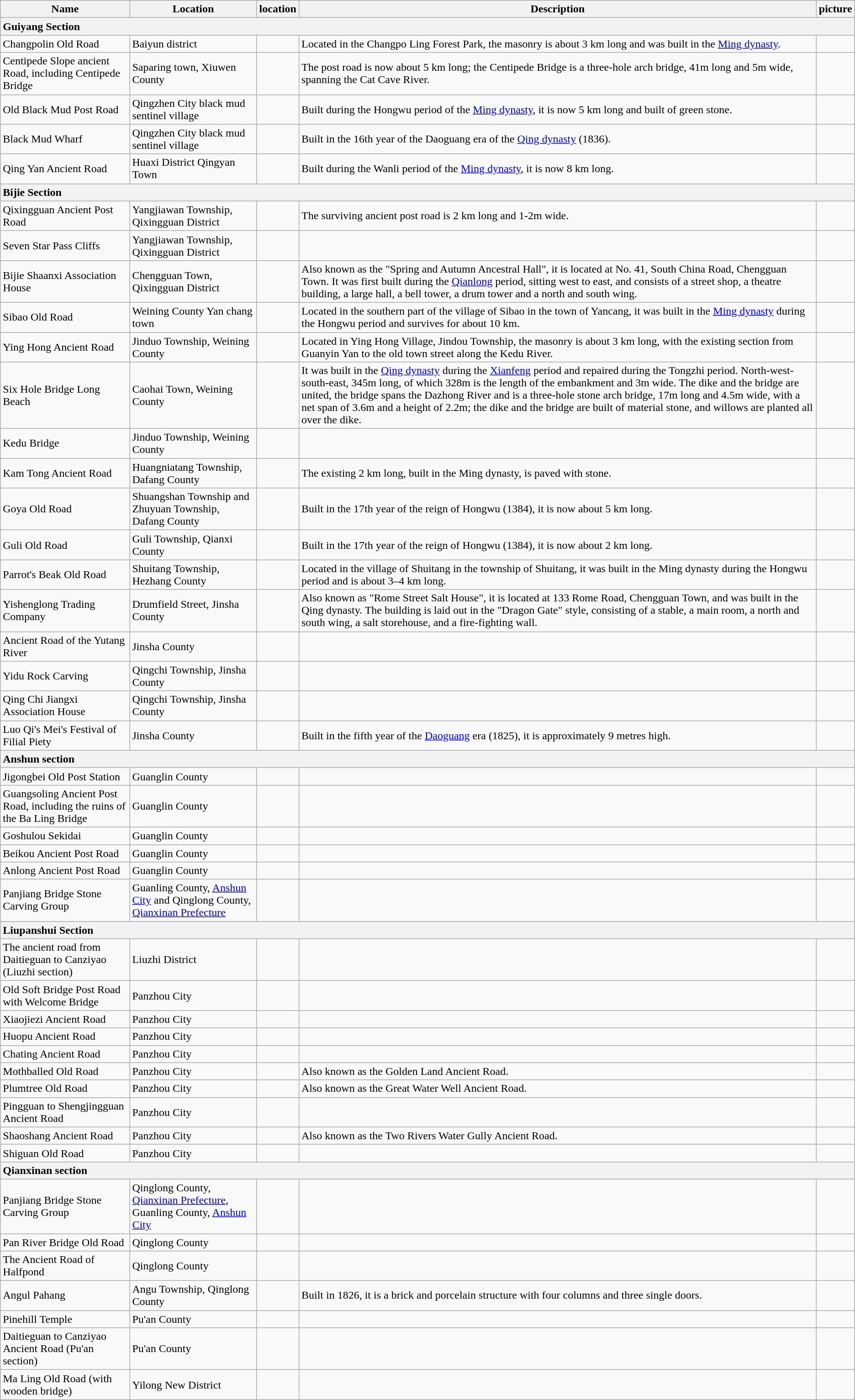<table class="wikitable">
<tr>
<th>Name</th>
<th>Location</th>
<th>location</th>
<th>Description</th>
<th>picture</th>
</tr>
<tr>
<th colspan="5" style="text-align: left;">Guiyang Section</th>
</tr>
<tr>
<td>Changpolin Old Road</td>
<td>Baiyun district</td>
<td></td>
<td>Located in the Changpo Ling Forest Park, the masonry is about 3 km long and was built in the <a href='#'>Ming dynasty</a>.</td>
<td></td>
</tr>
<tr>
<td>Centipede Slope ancient Road, including Centipede Bridge</td>
<td>Saparing town, Xiuwen County</td>
<td></td>
<td>The post road is now about 5 km long; the Centipede Bridge is a three-hole arch bridge, 41m long and 5m wide, spanning the Cat Cave River.</td>
<td></td>
</tr>
<tr>
<td>Old Black Mud Post Road</td>
<td>Qingzhen City black mud sentinel village</td>
<td></td>
<td>Built during the Hongwu period of the <a href='#'>Ming dynasty</a>, it is now 5 km long and built of green stone.</td>
<td></td>
</tr>
<tr>
<td>Black Mud Wharf</td>
<td>Qingzhen City black mud sentinel village</td>
<td></td>
<td>Built in the 16th year of the Daoguang era of the <a href='#'>Qing dynasty</a> (1836).</td>
<td></td>
</tr>
<tr>
<td>Qing Yan Ancient Road</td>
<td>Huaxi District Qingyan Town</td>
<td></td>
<td>Built during the Wanli period of the <a href='#'>Ming dynasty</a>, it is now 8 km long.</td>
<td></td>
</tr>
<tr>
<th colspan="5" style="text-align: left;">Bijie Section</th>
</tr>
<tr>
<td>Qixingguan Ancient Post Road</td>
<td>Yangjiawan Township, Qixingguan District</td>
<td></td>
<td>The surviving ancient post road is 2 km long and 1-2m wide.</td>
<td></td>
</tr>
<tr>
<td>Seven Star Pass Cliffs</td>
<td>Yangjiawan Township, Qixingguan District</td>
<td></td>
<td></td>
<td></td>
</tr>
<tr>
<td>Bijie Shaanxi Association House</td>
<td>Chengguan Town, Qixingguan District</td>
<td></td>
<td>Also known as the "Spring and Autumn Ancestral Hall", it is located at No. 41, South China Road, Chengguan Town. It was first built during the <a href='#'>Qianlong</a> period, sitting west to east, and consists of a street shop, a theatre building, a large hall, a bell tower, a drum tower and a north and south wing.</td>
<td></td>
</tr>
<tr>
<td>Sibao Old Road</td>
<td>Weining County Yan chang town</td>
<td></td>
<td>Located in the southern part of the village of Sibao in the town of Yancang, it was built in the <a href='#'>Ming dynasty</a> during the Hongwu period and survives for about 10 km.</td>
<td></td>
</tr>
<tr>
<td>Ying Hong Ancient Road</td>
<td>Jinduo Township, Weining County</td>
<td></td>
<td>Located in Ying Hong Village, Jindou Township, the masonry is about 3 km long, with the existing section from Guanyin Yan to the old town street along the Kedu River.</td>
<td></td>
</tr>
<tr>
<td>Six Hole Bridge Long Beach</td>
<td>Caohai Town, Weining County</td>
<td></td>
<td>It was built in the <a href='#'>Qing dynasty</a> during the <a href='#'>Xianfeng</a> period and repaired during the Tongzhi period. North-west-south-east, 345m long, of which 328m is the length of the embankment and 3m wide. The dike and the bridge are united, the bridge spans the Dazhong River and is a three-hole stone arch bridge, 17m long and 4.5m wide, with a net span of 3.6m and a height of 2.2m; the dike and the bridge are built of material stone, and willows are planted all over the dike.</td>
<td></td>
</tr>
<tr>
<td>Kedu Bridge</td>
<td>Jinduo Township, Weining County</td>
<td></td>
<td></td>
<td></td>
</tr>
<tr>
<td>Kam Tong Ancient Road</td>
<td>Huangniatang Township, Dafang County</td>
<td></td>
<td>The existing 2 km long, built in the Ming dynasty, is paved with stone.</td>
<td></td>
</tr>
<tr>
<td>Goya Old Road</td>
<td>Shuangshan Township and Zhuyuan Township, Dafang County</td>
<td></td>
<td>Built in the 17th year of the reign of Hongwu (1384), it is now about 5 km long.</td>
<td></td>
</tr>
<tr>
<td>Guli Old Road</td>
<td>Guli Township, Qianxi County</td>
<td></td>
<td>Built in the 17th year of the reign of Hongwu (1384), it is now about 2 km long.</td>
<td></td>
</tr>
<tr>
<td>Parrot's Beak Old Road</td>
<td>Shuitang Township, Hezhang County</td>
<td></td>
<td>Located in the village of Shuitang in the township of Shuitang, it was built in the Ming dynasty during the Hongwu period and is about 3–4 km long.</td>
<td></td>
</tr>
<tr>
<td>Yishenglong Trading Company</td>
<td>Drumfield Street, Jinsha County</td>
<td></td>
<td>Also known as "Rome Street Salt House", it is located at 133 Rome Road, Chengguan Town, and was built in the Qing dynasty. The building is laid out in the "Dragon Gate" style, consisting of a stable, a main room, a north and south wing, a salt storehouse, and a fire-fighting wall.</td>
<td></td>
</tr>
<tr>
<td>Ancient Road of the Yutang River</td>
<td>Jinsha County</td>
<td></td>
<td></td>
<td></td>
</tr>
<tr>
<td>Yidu Rock Carving</td>
<td>Qingchi Township, Jinsha County</td>
<td></td>
<td></td>
<td></td>
</tr>
<tr>
<td>Qing Chi Jiangxi Association House</td>
<td>Qingchi Township, Jinsha County</td>
<td></td>
<td></td>
<td></td>
</tr>
<tr>
<td>Luo Qi's Mei's Festival of Filial Piety</td>
<td>Jinsha County</td>
<td></td>
<td>Built in the fifth year of the <a href='#'>Daoguang</a> era (1825), it is approximately 9 metres high.</td>
<td></td>
</tr>
<tr>
<th colspan="5" style="text-align: left;">Anshun section</th>
</tr>
<tr>
<td>Jigongbei Old Post Station</td>
<td>Guanglin County</td>
<td></td>
<td></td>
<td></td>
</tr>
<tr>
<td>Guangsoling Ancient Post Road, including the ruins of the Ba Ling Bridge</td>
<td>Guanglin County</td>
<td></td>
<td></td>
<td></td>
</tr>
<tr>
<td>Goshulou Sekidai</td>
<td>Guanglin County</td>
<td></td>
<td></td>
<td></td>
</tr>
<tr>
<td>Beikou Ancient Post Road</td>
<td>Guanglin County</td>
<td></td>
<td></td>
<td></td>
</tr>
<tr>
<td>Anlong Ancient Post Road</td>
<td>Guanglin County</td>
<td></td>
<td></td>
<td></td>
</tr>
<tr>
<td>Panjiang Bridge Stone Carving Group</td>
<td>Guanling County, <a href='#'>Anshun City</a> and Qinglong County, <a href='#'>Qianxinan Prefecture</a></td>
<td></td>
<td></td>
<td></td>
</tr>
<tr>
<th colspan="5" style="text-align: left;">Liupanshui Section</th>
</tr>
<tr>
<td>The ancient road from Daitieguan to Canziyao (Liuzhi section)</td>
<td>Liuzhi District</td>
<td></td>
<td></td>
<td></td>
</tr>
<tr>
<td>Old Soft Bridge Post Road with Welcome Bridge</td>
<td>Panzhou City</td>
<td></td>
<td></td>
<td></td>
</tr>
<tr>
<td>Xiaojiezi Ancient Road</td>
<td>Panzhou City</td>
<td></td>
<td></td>
<td></td>
</tr>
<tr>
<td>Huopu Ancient Road</td>
<td>Panzhou City</td>
<td></td>
<td></td>
<td></td>
</tr>
<tr>
<td>Chating Ancient Road</td>
<td>Panzhou City</td>
<td></td>
<td></td>
<td></td>
</tr>
<tr>
<td>Mothballed Old Road</td>
<td>Panzhou City</td>
<td></td>
<td>Also known as the Golden Land Ancient Road.</td>
<td></td>
</tr>
<tr>
<td>Plumtree Old Road</td>
<td>Panzhou City</td>
<td></td>
<td>Also known as the Great Water Well Ancient Road.</td>
<td></td>
</tr>
<tr>
<td>Pingguan to Shengjingguan Ancient Road</td>
<td>Panzhou City</td>
<td></td>
<td></td>
<td></td>
</tr>
<tr>
<td>Shaoshang Ancient Road</td>
<td>Panzhou City</td>
<td></td>
<td>Also known as the Two Rivers Water Gully Ancient Road.</td>
<td></td>
</tr>
<tr>
<td>Shiguan Old Road</td>
<td>Panzhou City</td>
<td></td>
<td></td>
<td></td>
</tr>
<tr>
<th colspan="5" style="text-align: left;">Qianxinan section</th>
</tr>
<tr>
<td>Panjiang Bridge Stone Carving Group</td>
<td>Qinglong County, <a href='#'>Qianxinan Prefecture</a>, Guanling County, <a href='#'>Anshun City</a></td>
<td></td>
<td></td>
<td></td>
</tr>
<tr>
<td>Pan River Bridge Old Road</td>
<td>Qinglong County</td>
<td></td>
<td></td>
<td></td>
</tr>
<tr>
<td>The Ancient Road of Halfpond</td>
<td>Qinglong County</td>
<td></td>
<td></td>
<td></td>
</tr>
<tr>
<td>Angul Pahang</td>
<td>Angu Township, Qinglong County</td>
<td></td>
<td>Built in 1826, it is a brick and porcelain structure with four columns and three single doors.</td>
<td></td>
</tr>
<tr>
<td>Pinehill Temple</td>
<td>Pu'an County</td>
<td></td>
<td></td>
<td></td>
</tr>
<tr>
<td>Daitieguan to Canziyao Ancient Road (Pu'an section)</td>
<td>Pu'an County</td>
<td></td>
<td></td>
<td></td>
</tr>
<tr>
<td>Ma Ling Old Road (with wooden bridge)</td>
<td>Yilong New District</td>
<td></td>
<td></td>
<td></td>
</tr>
</table>
